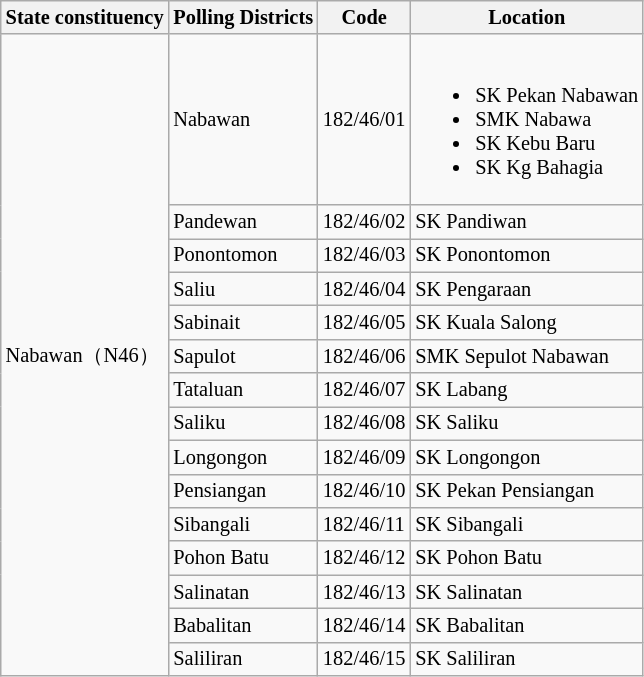<table class="wikitable sortable mw-collapsible" style="white-space:nowrap;font-size:85%">
<tr>
<th>State constituency</th>
<th>Polling Districts</th>
<th>Code</th>
<th>Location</th>
</tr>
<tr>
<td rowspan="15">Nabawan（N46）</td>
<td>Nabawan</td>
<td>182/46/01</td>
<td><br><ul><li>SK Pekan Nabawan</li><li>SMK Nabawa</li><li>SK Kebu Baru</li><li>SK Kg Bahagia</li></ul></td>
</tr>
<tr>
<td>Pandewan</td>
<td>182/46/02</td>
<td>SK Pandiwan</td>
</tr>
<tr>
<td>Ponontomon</td>
<td>182/46/03</td>
<td>SK Ponontomon</td>
</tr>
<tr>
<td>Saliu</td>
<td>182/46/04</td>
<td>SK Pengaraan</td>
</tr>
<tr>
<td>Sabinait</td>
<td>182/46/05</td>
<td>SK Kuala Salong</td>
</tr>
<tr>
<td>Sapulot</td>
<td>182/46/06</td>
<td>SMK Sepulot Nabawan</td>
</tr>
<tr>
<td>Tataluan</td>
<td>182/46/07</td>
<td>SK Labang</td>
</tr>
<tr>
<td>Saliku</td>
<td>182/46/08</td>
<td>SK Saliku</td>
</tr>
<tr>
<td>Longongon</td>
<td>182/46/09</td>
<td>SK Longongon</td>
</tr>
<tr>
<td>Pensiangan</td>
<td>182/46/10</td>
<td>SK Pekan Pensiangan</td>
</tr>
<tr>
<td>Sibangali</td>
<td>182/46/11</td>
<td>SK Sibangali</td>
</tr>
<tr>
<td>Pohon Batu</td>
<td>182/46/12</td>
<td>SK Pohon Batu</td>
</tr>
<tr>
<td>Salinatan</td>
<td>182/46/13</td>
<td>SK Salinatan</td>
</tr>
<tr>
<td>Babalitan</td>
<td>182/46/14</td>
<td>SK Babalitan</td>
</tr>
<tr>
<td>Saliliran</td>
<td>182/46/15</td>
<td>SK Saliliran</td>
</tr>
</table>
